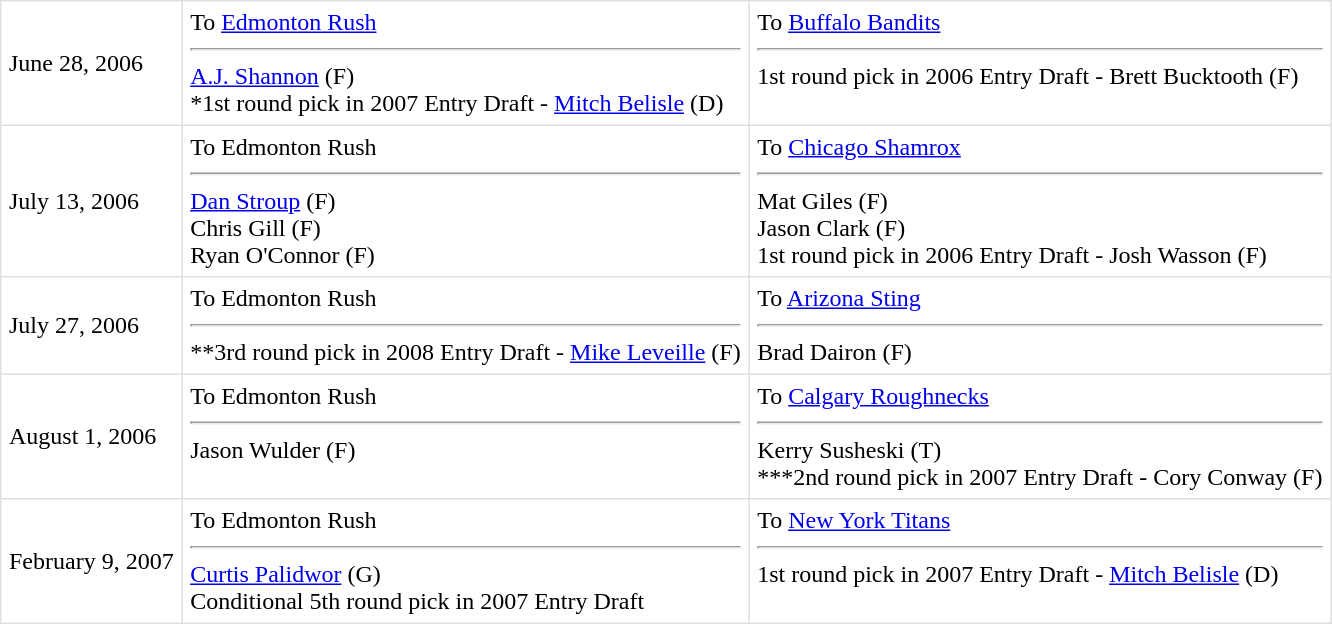<table border=1 style="border-collapse:collapse" bordercolor="#DFDFDF"  cellpadding="5">
<tr>
<td>June 28, 2006</td>
<td valign="top">To <a href='#'>Edmonton Rush</a> <hr> <a href='#'>A.J. Shannon</a> (F) <br> *1st round pick in 2007 Entry Draft - <a href='#'>Mitch Belisle</a> (D)</td>
<td valign="top">To <a href='#'>Buffalo Bandits</a> <hr> 1st round pick in 2006 Entry Draft - Brett Bucktooth (F)</td>
</tr>
<tr>
<td>July 13, 2006</td>
<td valign="top">To Edmonton Rush <hr> <a href='#'>Dan Stroup</a> (F) <br> Chris Gill (F) <br> Ryan O'Connor (F)</td>
<td valign="top">To <a href='#'>Chicago Shamrox</a> <hr> Mat Giles (F) <br> Jason Clark (F) <br> 1st round pick in 2006 Entry Draft - Josh Wasson (F)</td>
</tr>
<tr>
<td>July 27, 2006</td>
<td valign="top">To Edmonton Rush <hr> **3rd round pick in 2008 Entry Draft - <a href='#'>Mike Leveille</a> (F)</td>
<td valign="top">To <a href='#'>Arizona Sting</a> <hr> Brad Dairon (F)</td>
</tr>
<tr>
<td>August 1, 2006</td>
<td valign="top">To Edmonton Rush <hr> Jason Wulder (F)</td>
<td valign="top">To <a href='#'>Calgary Roughnecks</a> <hr> Kerry Susheski (T) <br> ***2nd round pick in 2007 Entry Draft - Cory Conway (F)</td>
</tr>
<tr>
<td>February 9, 2007<br></td>
<td valign="top">To Edmonton Rush <hr> <a href='#'>Curtis Palidwor</a> (G) <br> Conditional 5th round pick in 2007 Entry Draft</td>
<td valign="top">To <a href='#'>New York Titans</a> <hr> 1st round pick in 2007 Entry Draft - <a href='#'>Mitch Belisle</a> (D)</td>
</tr>
</table>
